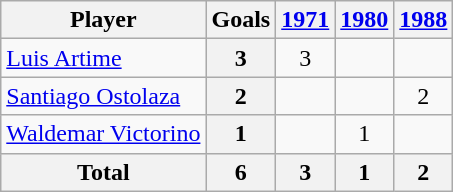<table class="wikitable sortable" style="text-align:center;">
<tr>
<th>Player</th>
<th>Goals</th>
<th><a href='#'>1971</a></th>
<th><a href='#'>1980</a></th>
<th><a href='#'>1988</a></th>
</tr>
<tr>
<td align="left"> <a href='#'>Luis Artime</a></td>
<th>3</th>
<td>3</td>
<td></td>
<td></td>
</tr>
<tr>
<td align="left"> <a href='#'>Santiago Ostolaza</a></td>
<th>2</th>
<td></td>
<td></td>
<td>2</td>
</tr>
<tr>
<td align="left"> <a href='#'>Waldemar Victorino</a></td>
<th>1</th>
<td></td>
<td>1</td>
<td></td>
</tr>
<tr class="sortbottom">
<th>Total</th>
<th>6</th>
<th>3</th>
<th>1</th>
<th>2</th>
</tr>
</table>
